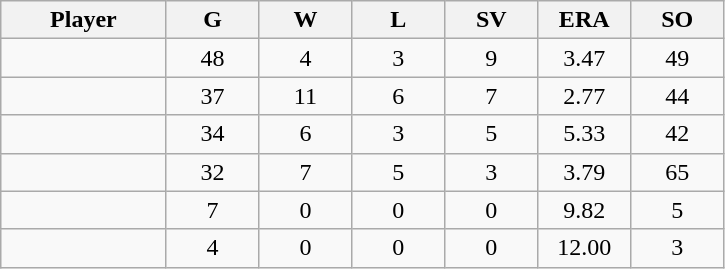<table class="wikitable sortable">
<tr>
<th bgcolor="#DDDDFF" width="16%">Player</th>
<th bgcolor="#DDDDFF" width="9%">G</th>
<th bgcolor="#DDDDFF" width="9%">W</th>
<th bgcolor="#DDDDFF" width="9%">L</th>
<th bgcolor="#DDDDFF" width="9%">SV</th>
<th bgcolor="#DDDDFF" width="9%">ERA</th>
<th bgcolor="#DDDDFF" width="9%">SO</th>
</tr>
<tr align="center">
<td></td>
<td>48</td>
<td>4</td>
<td>3</td>
<td>9</td>
<td>3.47</td>
<td>49</td>
</tr>
<tr align="center">
<td></td>
<td>37</td>
<td>11</td>
<td>6</td>
<td>7</td>
<td>2.77</td>
<td>44</td>
</tr>
<tr align="center">
<td></td>
<td>34</td>
<td>6</td>
<td>3</td>
<td>5</td>
<td>5.33</td>
<td>42</td>
</tr>
<tr align=center>
<td></td>
<td>32</td>
<td>7</td>
<td>5</td>
<td>3</td>
<td>3.79</td>
<td>65</td>
</tr>
<tr align="center">
<td></td>
<td>7</td>
<td>0</td>
<td>0</td>
<td>0</td>
<td>9.82</td>
<td>5</td>
</tr>
<tr align="center">
<td></td>
<td>4</td>
<td>0</td>
<td>0</td>
<td>0</td>
<td>12.00</td>
<td>3</td>
</tr>
</table>
